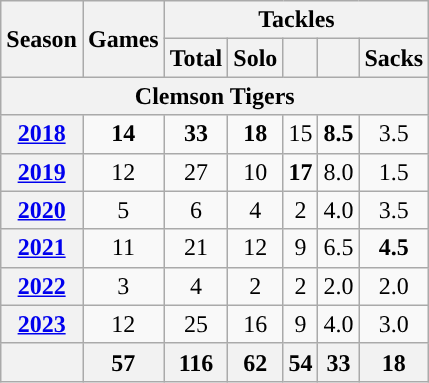<table class=wikitable style="text-align:center;">
<tr>
<th rowspan=2>Season</th>
<th colspan="1" rowspan="2">Games</th>
<th colspan=5>Tackles</th>
</tr>
<tr>
<th>Total</th>
<th>Solo</th>
<th></th>
<th></th>
<th>Sacks</th>
</tr>
<tr>
<th colspan="7">Clemson Tigers</th>
</tr>
<tr>
<th><a href='#'>2018</a></th>
<td><strong>14</strong></td>
<td><strong>33</strong></td>
<td><strong>18</strong></td>
<td>15</td>
<td><strong>8.5</strong></td>
<td>3.5</td>
</tr>
<tr>
<th><a href='#'>2019</a></th>
<td>12</td>
<td>27</td>
<td>10</td>
<td><strong>17</strong></td>
<td>8.0</td>
<td>1.5</td>
</tr>
<tr>
<th><a href='#'>2020</a></th>
<td>5</td>
<td>6</td>
<td>4</td>
<td>2</td>
<td>4.0</td>
<td>3.5</td>
</tr>
<tr>
<th><a href='#'>2021</a></th>
<td>11</td>
<td>21</td>
<td>12</td>
<td>9</td>
<td>6.5</td>
<td><strong>4.5</strong></td>
</tr>
<tr>
<th><a href='#'>2022</a></th>
<td>3</td>
<td>4</td>
<td>2</td>
<td>2</td>
<td>2.0</td>
<td>2.0</td>
</tr>
<tr>
<th><a href='#'>2023</a></th>
<td>12</td>
<td>25</td>
<td>16</td>
<td>9</td>
<td>4.0</td>
<td>3.0</td>
</tr>
<tr>
<th></th>
<th>57</th>
<th>116</th>
<th>62</th>
<th>54</th>
<th>33</th>
<th>18</th>
</tr>
</table>
